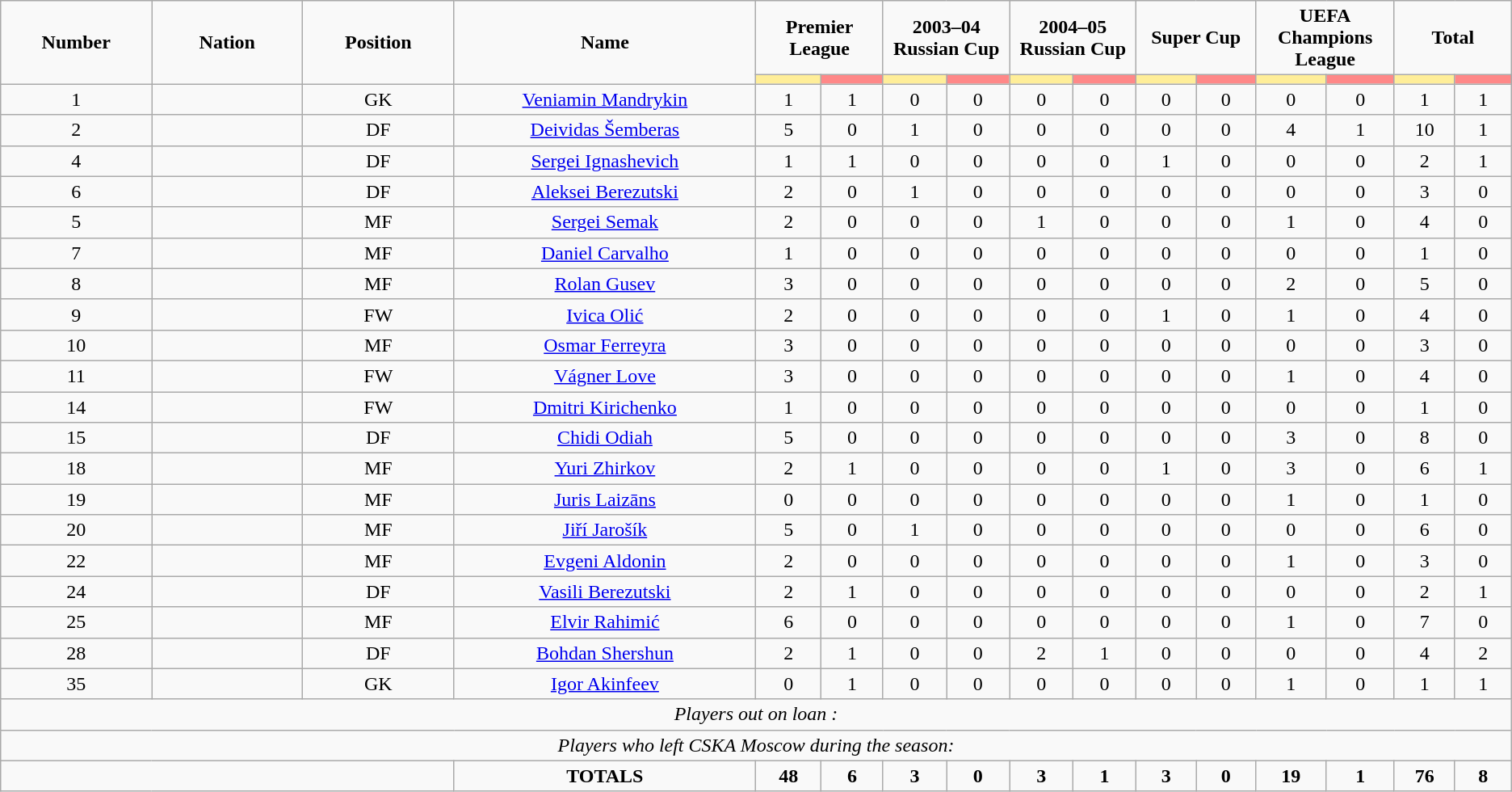<table class="wikitable" style="font-size: 100%; text-align: center;">
<tr>
<td rowspan="2" width="10%" align="center"><strong>Number</strong></td>
<td rowspan="2" width="10%" align="center"><strong>Nation</strong></td>
<td rowspan="2" width="10%" align="center"><strong>Position</strong></td>
<td rowspan="2" width="20%" align="center"><strong>Name</strong></td>
<td colspan="2" align="center"><strong>Premier League</strong></td>
<td colspan="2" align="center"><strong>2003–04 Russian Cup</strong></td>
<td colspan="2" align="center"><strong>2004–05 Russian Cup</strong></td>
<td colspan="2" align="center"><strong>Super Cup</strong></td>
<td colspan="2" align="center"><strong>UEFA Champions League</strong></td>
<td colspan="2" align="center"><strong>Total</strong></td>
</tr>
<tr>
<th width=60 style="background: #FFEE99"></th>
<th width=60 style="background: #FF8888"></th>
<th width=60 style="background: #FFEE99"></th>
<th width=60 style="background: #FF8888"></th>
<th width=60 style="background: #FFEE99"></th>
<th width=60 style="background: #FF8888"></th>
<th width=60 style="background: #FFEE99"></th>
<th width=60 style="background: #FF8888"></th>
<th width=60 style="background: #FFEE99"></th>
<th width=60 style="background: #FF8888"></th>
<th width=60 style="background: #FFEE99"></th>
<th width=60 style="background: #FF8888"></th>
</tr>
<tr>
<td>1</td>
<td></td>
<td>GK</td>
<td><a href='#'>Veniamin Mandrykin</a></td>
<td>1</td>
<td>1</td>
<td>0</td>
<td>0</td>
<td>0</td>
<td>0</td>
<td>0</td>
<td>0</td>
<td>0</td>
<td>0</td>
<td>1</td>
<td>1</td>
</tr>
<tr>
<td>2</td>
<td></td>
<td>DF</td>
<td><a href='#'>Deividas Šemberas</a></td>
<td>5</td>
<td>0</td>
<td>1</td>
<td>0</td>
<td>0</td>
<td>0</td>
<td>0</td>
<td>0</td>
<td>4</td>
<td>1</td>
<td>10</td>
<td>1</td>
</tr>
<tr>
<td>4</td>
<td></td>
<td>DF</td>
<td><a href='#'>Sergei Ignashevich</a></td>
<td>1</td>
<td>1</td>
<td>0</td>
<td>0</td>
<td>0</td>
<td>0</td>
<td>1</td>
<td>0</td>
<td>0</td>
<td>0</td>
<td>2</td>
<td>1</td>
</tr>
<tr>
<td>6</td>
<td></td>
<td>DF</td>
<td><a href='#'>Aleksei Berezutski</a></td>
<td>2</td>
<td>0</td>
<td>1</td>
<td>0</td>
<td>0</td>
<td>0</td>
<td>0</td>
<td>0</td>
<td>0</td>
<td>0</td>
<td>3</td>
<td>0</td>
</tr>
<tr>
<td>5</td>
<td></td>
<td>MF</td>
<td><a href='#'>Sergei Semak</a></td>
<td>2</td>
<td>0</td>
<td>0</td>
<td>0</td>
<td>1</td>
<td>0</td>
<td>0</td>
<td>0</td>
<td>1</td>
<td>0</td>
<td>4</td>
<td>0</td>
</tr>
<tr>
<td>7</td>
<td></td>
<td>MF</td>
<td><a href='#'>Daniel Carvalho</a></td>
<td>1</td>
<td>0</td>
<td>0</td>
<td>0</td>
<td>0</td>
<td>0</td>
<td>0</td>
<td>0</td>
<td>0</td>
<td>0</td>
<td>1</td>
<td>0</td>
</tr>
<tr>
<td>8</td>
<td></td>
<td>MF</td>
<td><a href='#'>Rolan Gusev</a></td>
<td>3</td>
<td>0</td>
<td>0</td>
<td>0</td>
<td>0</td>
<td>0</td>
<td>0</td>
<td>0</td>
<td>2</td>
<td>0</td>
<td>5</td>
<td>0</td>
</tr>
<tr>
<td>9</td>
<td></td>
<td>FW</td>
<td><a href='#'>Ivica Olić</a></td>
<td>2</td>
<td>0</td>
<td>0</td>
<td>0</td>
<td>0</td>
<td>0</td>
<td>1</td>
<td>0</td>
<td>1</td>
<td>0</td>
<td>4</td>
<td>0</td>
</tr>
<tr>
<td>10</td>
<td></td>
<td>MF</td>
<td><a href='#'>Osmar Ferreyra</a></td>
<td>3</td>
<td>0</td>
<td>0</td>
<td>0</td>
<td>0</td>
<td>0</td>
<td>0</td>
<td>0</td>
<td>0</td>
<td>0</td>
<td>3</td>
<td>0</td>
</tr>
<tr>
<td>11</td>
<td></td>
<td>FW</td>
<td><a href='#'>Vágner Love</a></td>
<td>3</td>
<td>0</td>
<td>0</td>
<td>0</td>
<td>0</td>
<td>0</td>
<td>0</td>
<td>0</td>
<td>1</td>
<td>0</td>
<td>4</td>
<td>0</td>
</tr>
<tr>
<td>14</td>
<td></td>
<td>FW</td>
<td><a href='#'>Dmitri Kirichenko</a></td>
<td>1</td>
<td>0</td>
<td>0</td>
<td>0</td>
<td>0</td>
<td>0</td>
<td>0</td>
<td>0</td>
<td>0</td>
<td>0</td>
<td>1</td>
<td>0</td>
</tr>
<tr>
<td>15</td>
<td></td>
<td>DF</td>
<td><a href='#'>Chidi Odiah</a></td>
<td>5</td>
<td>0</td>
<td>0</td>
<td>0</td>
<td>0</td>
<td>0</td>
<td>0</td>
<td>0</td>
<td>3</td>
<td>0</td>
<td>8</td>
<td>0</td>
</tr>
<tr>
<td>18</td>
<td></td>
<td>MF</td>
<td><a href='#'>Yuri Zhirkov</a></td>
<td>2</td>
<td>1</td>
<td>0</td>
<td>0</td>
<td>0</td>
<td>0</td>
<td>1</td>
<td>0</td>
<td>3</td>
<td>0</td>
<td>6</td>
<td>1</td>
</tr>
<tr>
<td>19</td>
<td></td>
<td>MF</td>
<td><a href='#'>Juris Laizāns</a></td>
<td>0</td>
<td>0</td>
<td>0</td>
<td>0</td>
<td>0</td>
<td>0</td>
<td>0</td>
<td>0</td>
<td>1</td>
<td>0</td>
<td>1</td>
<td>0</td>
</tr>
<tr>
<td>20</td>
<td></td>
<td>MF</td>
<td><a href='#'>Jiří Jarošík</a></td>
<td>5</td>
<td>0</td>
<td>1</td>
<td>0</td>
<td>0</td>
<td>0</td>
<td>0</td>
<td>0</td>
<td>0</td>
<td>0</td>
<td>6</td>
<td>0</td>
</tr>
<tr>
<td>22</td>
<td></td>
<td>MF</td>
<td><a href='#'>Evgeni Aldonin</a></td>
<td>2</td>
<td>0</td>
<td>0</td>
<td>0</td>
<td>0</td>
<td>0</td>
<td>0</td>
<td>0</td>
<td>1</td>
<td>0</td>
<td>3</td>
<td>0</td>
</tr>
<tr>
<td>24</td>
<td></td>
<td>DF</td>
<td><a href='#'>Vasili Berezutski</a></td>
<td>2</td>
<td>1</td>
<td>0</td>
<td>0</td>
<td>0</td>
<td>0</td>
<td>0</td>
<td>0</td>
<td>0</td>
<td>0</td>
<td>2</td>
<td>1</td>
</tr>
<tr>
<td>25</td>
<td></td>
<td>MF</td>
<td><a href='#'>Elvir Rahimić</a></td>
<td>6</td>
<td>0</td>
<td>0</td>
<td>0</td>
<td>0</td>
<td>0</td>
<td>0</td>
<td>0</td>
<td>1</td>
<td>0</td>
<td>7</td>
<td>0</td>
</tr>
<tr>
<td>28</td>
<td></td>
<td>DF</td>
<td><a href='#'>Bohdan Shershun</a></td>
<td>2</td>
<td>1</td>
<td>0</td>
<td>0</td>
<td>2</td>
<td>1</td>
<td>0</td>
<td>0</td>
<td>0</td>
<td>0</td>
<td>4</td>
<td>2</td>
</tr>
<tr>
<td>35</td>
<td></td>
<td>GK</td>
<td><a href='#'>Igor Akinfeev</a></td>
<td>0</td>
<td>1</td>
<td>0</td>
<td>0</td>
<td>0</td>
<td>0</td>
<td>0</td>
<td>0</td>
<td>1</td>
<td>0</td>
<td>1</td>
<td>1</td>
</tr>
<tr>
<td colspan="16"><em>Players out on loan :</em></td>
</tr>
<tr>
<td colspan="16"><em>Players who left CSKA Moscow during the season:</em></td>
</tr>
<tr>
<td colspan="3"></td>
<td><strong>TOTALS</strong></td>
<td><strong>48</strong></td>
<td><strong>6</strong></td>
<td><strong>3</strong></td>
<td><strong>0</strong></td>
<td><strong>3</strong></td>
<td><strong>1</strong></td>
<td><strong>3</strong></td>
<td><strong>0</strong></td>
<td><strong>19</strong></td>
<td><strong>1</strong></td>
<td><strong>76</strong></td>
<td><strong>8</strong></td>
</tr>
</table>
